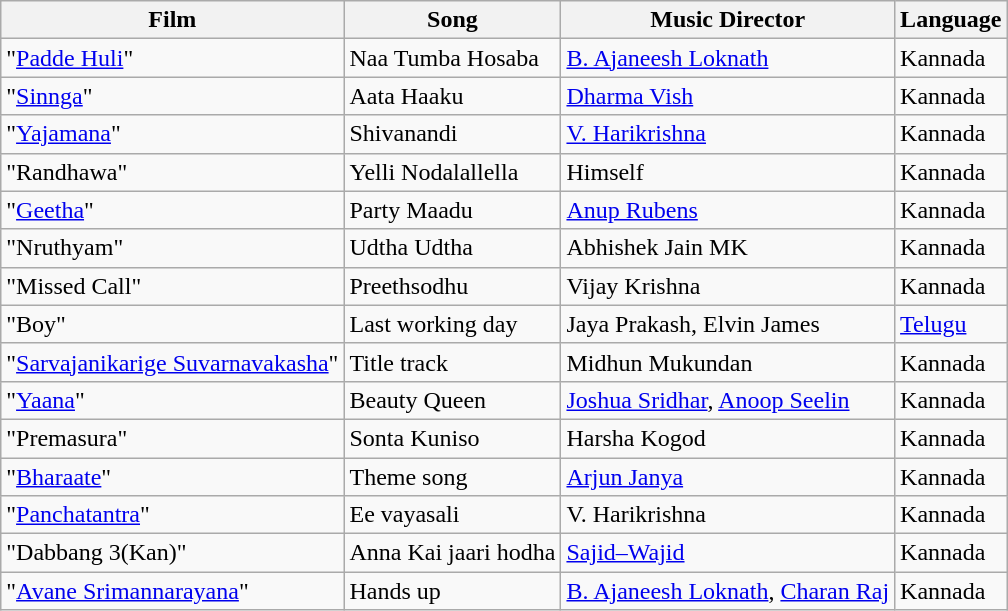<table class="wikitable sortable">
<tr>
<th>Film</th>
<th>Song</th>
<th>Music Director</th>
<th>Language</th>
</tr>
<tr>
<td>"<a href='#'>Padde Huli</a>"</td>
<td>Naa Tumba Hosaba</td>
<td><a href='#'>B. Ajaneesh Loknath</a></td>
<td>Kannada</td>
</tr>
<tr>
<td>"<a href='#'>Sinnga</a>"</td>
<td>Aata Haaku</td>
<td><a href='#'>Dharma Vish</a></td>
<td>Kannada</td>
</tr>
<tr>
<td>"<a href='#'>Yajamana</a>"</td>
<td>Shivanandi</td>
<td><a href='#'>V. Harikrishna</a></td>
<td>Kannada</td>
</tr>
<tr>
<td>"Randhawa"</td>
<td>Yelli Nodalallella</td>
<td>Himself</td>
<td>Kannada</td>
</tr>
<tr>
<td>"<a href='#'>Geetha</a>"</td>
<td>Party Maadu</td>
<td><a href='#'>Anup Rubens</a></td>
<td>Kannada</td>
</tr>
<tr>
<td>"Nruthyam"</td>
<td>Udtha Udtha</td>
<td>Abhishek Jain MK</td>
<td>Kannada</td>
</tr>
<tr>
<td>"Missed Call"</td>
<td>Preethsodhu</td>
<td>Vijay Krishna</td>
<td>Kannada</td>
</tr>
<tr>
<td>"Boy"</td>
<td>Last working day</td>
<td>Jaya Prakash, Elvin James</td>
<td><a href='#'>Telugu</a></td>
</tr>
<tr>
<td>"<a href='#'>Sarvajanikarige Suvarnavakasha</a>"</td>
<td>Title track</td>
<td>Midhun Mukundan</td>
<td>Kannada</td>
</tr>
<tr>
<td>"<a href='#'>Yaana</a>"</td>
<td>Beauty Queen</td>
<td><a href='#'>Joshua Sridhar</a>, <a href='#'>Anoop Seelin</a></td>
<td>Kannada</td>
</tr>
<tr>
<td>"Premasura"</td>
<td>Sonta Kuniso</td>
<td>Harsha Kogod</td>
<td>Kannada</td>
</tr>
<tr>
<td>"<a href='#'>Bharaate</a>"</td>
<td>Theme song</td>
<td><a href='#'>Arjun Janya</a></td>
<td>Kannada</td>
</tr>
<tr>
<td>"<a href='#'>Panchatantra</a>"</td>
<td>Ee vayasali</td>
<td>V. Harikrishna</td>
<td>Kannada</td>
</tr>
<tr>
<td>"Dabbang 3(Kan)"</td>
<td>Anna Kai jaari hodha</td>
<td><a href='#'>Sajid–Wajid</a></td>
<td>Kannada</td>
</tr>
<tr>
<td>"<a href='#'>Avane Srimannarayana</a>"</td>
<td>Hands up</td>
<td><a href='#'>B. Ajaneesh Loknath</a>, <a href='#'>Charan Raj</a></td>
<td>Kannada</td>
</tr>
</table>
